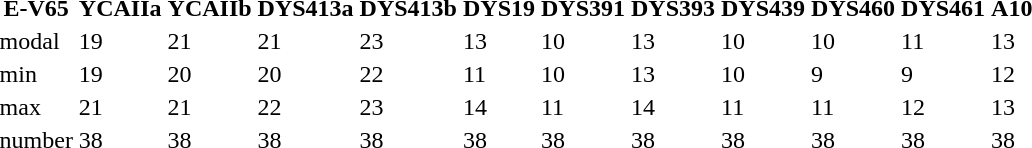<table style="margin:1em auto;">
<tr>
<th>E-V65</th>
<th>YCAIIa</th>
<th>YCAIIb</th>
<th>DYS413a</th>
<th>DYS413b</th>
<th>DYS19</th>
<th>DYS391</th>
<th>DYS393</th>
<th>DYS439</th>
<th>DYS460</th>
<th>DYS461</th>
<th>A10</th>
</tr>
<tr>
<td>modal</td>
<td>19</td>
<td>21</td>
<td>21</td>
<td>23</td>
<td>13</td>
<td>10</td>
<td>13</td>
<td>10</td>
<td>10</td>
<td>11</td>
<td>13</td>
</tr>
<tr>
<td>min</td>
<td>19</td>
<td>20</td>
<td>20</td>
<td>22</td>
<td>11</td>
<td>10</td>
<td>13</td>
<td>10</td>
<td>9</td>
<td>9</td>
<td>12</td>
</tr>
<tr>
<td>max</td>
<td>21</td>
<td>21</td>
<td>22</td>
<td>23</td>
<td>14</td>
<td>11</td>
<td>14</td>
<td>11</td>
<td>11</td>
<td>12</td>
<td>13</td>
</tr>
<tr>
<td>number</td>
<td>38</td>
<td>38</td>
<td>38</td>
<td>38</td>
<td>38</td>
<td>38</td>
<td>38</td>
<td>38</td>
<td>38</td>
<td>38</td>
<td>38</td>
</tr>
<tr>
<td></td>
</tr>
</table>
